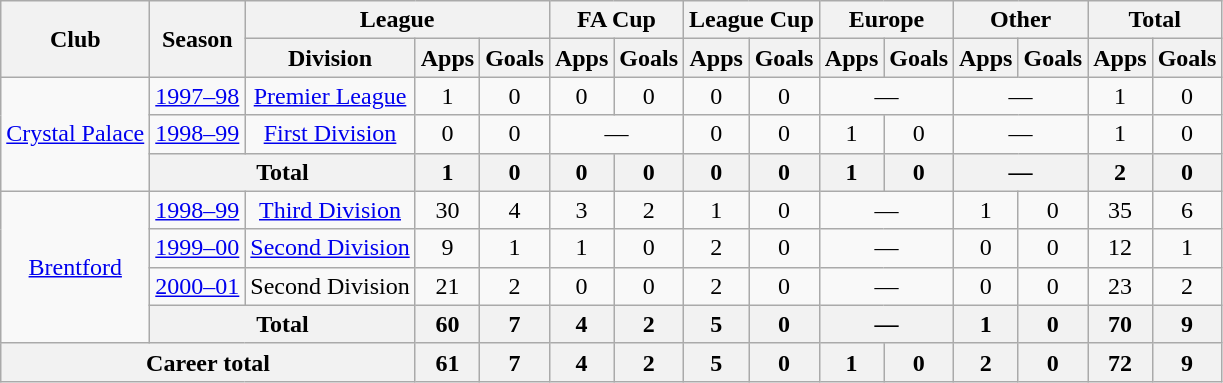<table style="text-align: center;" class="wikitable">
<tr>
<th rowspan="2">Club</th>
<th rowspan="2">Season</th>
<th colspan="3">League</th>
<th colspan="2">FA Cup</th>
<th colspan="2">League Cup</th>
<th colspan="2">Europe</th>
<th colspan="2">Other</th>
<th colspan="2">Total</th>
</tr>
<tr>
<th>Division</th>
<th>Apps</th>
<th>Goals</th>
<th>Apps</th>
<th>Goals</th>
<th>Apps</th>
<th>Goals</th>
<th>Apps</th>
<th>Goals</th>
<th>Apps</th>
<th>Goals</th>
<th>Apps</th>
<th>Goals</th>
</tr>
<tr>
<td rowspan="3"><a href='#'>Crystal Palace</a></td>
<td><a href='#'>1997–98</a></td>
<td><a href='#'>Premier League</a></td>
<td>1</td>
<td>0</td>
<td>0</td>
<td>0</td>
<td>0</td>
<td>0</td>
<td colspan="2">—</td>
<td colspan="2">—</td>
<td>1</td>
<td>0</td>
</tr>
<tr>
<td><a href='#'>1998–99</a></td>
<td><a href='#'>First Division</a></td>
<td>0</td>
<td>0</td>
<td colspan="2">—</td>
<td>0</td>
<td>0</td>
<td>1</td>
<td>0</td>
<td colspan="2">—</td>
<td>1</td>
<td>0</td>
</tr>
<tr>
<th colspan="2">Total</th>
<th>1</th>
<th>0</th>
<th>0</th>
<th>0</th>
<th>0</th>
<th>0</th>
<th>1</th>
<th>0</th>
<th colspan="2">—</th>
<th>2</th>
<th>0</th>
</tr>
<tr>
<td rowspan="4"><a href='#'>Brentford</a></td>
<td><a href='#'>1998–99</a></td>
<td><a href='#'>Third Division</a></td>
<td>30</td>
<td>4</td>
<td>3</td>
<td>2</td>
<td>1</td>
<td>0</td>
<td colspan="2">—</td>
<td>1</td>
<td>0</td>
<td>35</td>
<td>6</td>
</tr>
<tr>
<td><a href='#'>1999–00</a></td>
<td><a href='#'>Second Division</a></td>
<td>9</td>
<td>1</td>
<td>1</td>
<td>0</td>
<td>2</td>
<td>0</td>
<td colspan="2">—</td>
<td>0</td>
<td>0</td>
<td>12</td>
<td>1</td>
</tr>
<tr>
<td><a href='#'>2000–01</a></td>
<td>Second Division</td>
<td>21</td>
<td>2</td>
<td>0</td>
<td>0</td>
<td>2</td>
<td>0</td>
<td colspan="2">—</td>
<td>0</td>
<td>0</td>
<td>23</td>
<td>2</td>
</tr>
<tr>
<th colspan="2">Total</th>
<th>60</th>
<th>7</th>
<th>4</th>
<th>2</th>
<th>5</th>
<th>0</th>
<th colspan="2">—</th>
<th>1</th>
<th>0</th>
<th>70</th>
<th>9</th>
</tr>
<tr>
<th colspan="3">Career total</th>
<th>61</th>
<th>7</th>
<th>4</th>
<th>2</th>
<th>5</th>
<th>0</th>
<th>1</th>
<th>0</th>
<th>2</th>
<th>0</th>
<th>72</th>
<th>9</th>
</tr>
</table>
